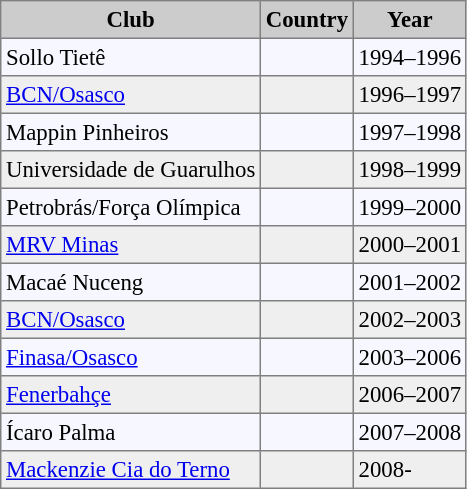<table bgcolor="#f7f8ff" cellpadding="3" cellspacing="0" border="1" style="font-size: 95%; border: gray solid 1px; border-collapse: collapse;">
<tr bgcolor="#CCCCCC">
<td align="center"><strong>Club</strong></td>
<td align="center"><strong>Country</strong></td>
<td align="center"><strong>Year</strong></td>
</tr>
<tr align=left>
<td>Sollo Tietê</td>
<td></td>
<td>1994–1996</td>
</tr>
<tr bgcolor="#EFEFEF" align=left>
<td><a href='#'>BCN/Osasco</a></td>
<td></td>
<td>1996–1997</td>
</tr>
<tr align=left>
<td>Mappin Pinheiros</td>
<td></td>
<td>1997–1998</td>
</tr>
<tr bgcolor="#EFEFEF" align="left">
<td>Universidade de Guarulhos</td>
<td></td>
<td>1998–1999</td>
</tr>
<tr align=left>
<td>Petrobrás/Força Olímpica</td>
<td></td>
<td>1999–2000</td>
</tr>
<tr bgcolor="#EFEFEF" align=left>
<td><a href='#'>MRV Minas</a></td>
<td></td>
<td>2000–2001</td>
</tr>
<tr align=left>
<td>Macaé Nuceng</td>
<td></td>
<td>2001–2002</td>
</tr>
<tr bgcolor="#EFEFEF" align="left">
<td><a href='#'>BCN/Osasco</a></td>
<td></td>
<td>2002–2003</td>
</tr>
<tr align=left>
<td><a href='#'>Finasa/Osasco</a></td>
<td></td>
<td>2003–2006</td>
</tr>
<tr bgcolor="#EFEFEF" align="left">
<td><a href='#'>Fenerbahçe</a></td>
<td></td>
<td>2006–2007</td>
</tr>
<tr align=left>
<td>Ícaro Palma</td>
<td></td>
<td>2007–2008</td>
</tr>
<tr bgcolor="#EFEFEF" align="left">
<td><a href='#'>Mackenzie Cia do Terno</a></td>
<td></td>
<td>2008-</td>
</tr>
</table>
